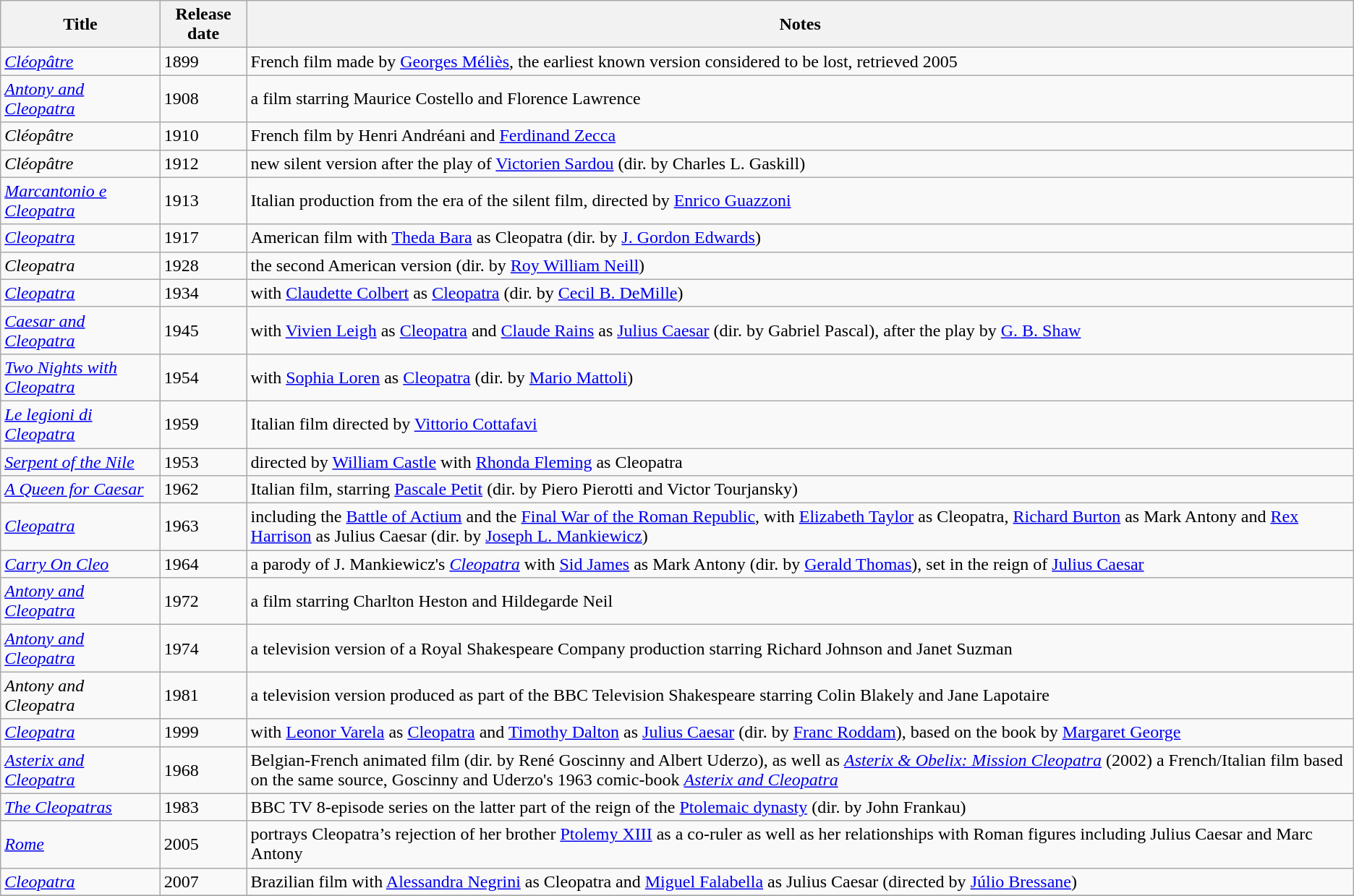<table class="wikitable sortable">
<tr>
<th scope="col">Title</th>
<th scope="col">Release date</th>
<th scope="col" class="unsortable">Notes</th>
</tr>
<tr>
<td><em><a href='#'>Cléopâtre</a></em></td>
<td>1899</td>
<td>French film made by <a href='#'>Georges Méliès</a>, the earliest known version considered to be lost, retrieved 2005</td>
</tr>
<tr>
<td><em><a href='#'>Antony and Cleopatra</a></em></td>
<td>1908</td>
<td>a film starring Maurice Costello and Florence Lawrence</td>
</tr>
<tr>
<td><em>Cléopâtre</em></td>
<td>1910</td>
<td>French film by Henri Andréani and <a href='#'>Ferdinand Zecca</a></td>
</tr>
<tr>
<td><em>Cléopâtre</em></td>
<td>1912</td>
<td>new silent version after the play of <a href='#'>Victorien Sardou</a> (dir. by Charles L. Gaskill)</td>
</tr>
<tr>
<td><em><a href='#'>Marcantonio e Cleopatra</a></em></td>
<td>1913</td>
<td>Italian production from the era of the silent film, directed by <a href='#'>Enrico Guazzoni</a></td>
</tr>
<tr>
<td><em><a href='#'>Cleopatra</a></em></td>
<td>1917</td>
<td>American film with <a href='#'>Theda Bara</a> as Cleopatra (dir. by <a href='#'>J. Gordon Edwards</a>)</td>
</tr>
<tr>
<td><em>Cleopatra</em></td>
<td>1928</td>
<td>the second American version (dir. by <a href='#'>Roy William Neill</a>)</td>
</tr>
<tr>
<td><em><a href='#'>Cleopatra</a></em></td>
<td>1934</td>
<td>with <a href='#'>Claudette Colbert</a> as <a href='#'>Cleopatra</a> (dir. by <a href='#'>Cecil B. DeMille</a>)</td>
</tr>
<tr>
<td><em><a href='#'>Caesar and Cleopatra</a></em></td>
<td>1945</td>
<td>with <a href='#'>Vivien Leigh</a> as <a href='#'>Cleopatra</a> and <a href='#'>Claude Rains</a> as <a href='#'>Julius Caesar</a> (dir. by Gabriel Pascal), after the play by <a href='#'>G. B. Shaw</a></td>
</tr>
<tr>
<td><em><a href='#'>Two Nights with Cleopatra</a></em></td>
<td>1954</td>
<td>with <a href='#'>Sophia Loren</a> as <a href='#'>Cleopatra</a> (dir. by <a href='#'>Mario Mattoli</a>)</td>
</tr>
<tr>
<td><em><a href='#'>Le legioni di Cleopatra</a></em></td>
<td>1959</td>
<td>Italian film directed by <a href='#'>Vittorio Cottafavi</a></td>
</tr>
<tr>
<td><em><a href='#'>Serpent of the Nile</a></em></td>
<td>1953</td>
<td>directed by <a href='#'>William Castle</a> with <a href='#'>Rhonda Fleming</a> as Cleopatra</td>
</tr>
<tr>
<td><em><a href='#'>A Queen for Caesar</a></em></td>
<td>1962</td>
<td>Italian film, starring <a href='#'>Pascale Petit</a> (dir. by Piero Pierotti and Victor Tourjansky)</td>
</tr>
<tr>
<td><em><a href='#'>Cleopatra</a></em></td>
<td>1963</td>
<td>including the <a href='#'>Battle of Actium</a> and the <a href='#'>Final War of the Roman Republic</a>, with <a href='#'>Elizabeth Taylor</a> as Cleopatra, <a href='#'>Richard Burton</a> as Mark Antony and <a href='#'>Rex Harrison</a> as Julius Caesar (dir. by <a href='#'>Joseph L. Mankiewicz</a>)</td>
</tr>
<tr>
<td><em><a href='#'>Carry On Cleo</a></em></td>
<td>1964</td>
<td>a parody of J. Mankiewicz's <em><a href='#'>Cleopatra</a></em> with <a href='#'>Sid James</a> as Mark Antony (dir. by <a href='#'>Gerald Thomas</a>), set in the reign of <a href='#'>Julius Caesar</a></td>
</tr>
<tr>
<td><em><a href='#'>Antony and Cleopatra</a></em></td>
<td>1972</td>
<td>a film starring Charlton Heston and Hildegarde Neil</td>
</tr>
<tr>
<td><em><a href='#'>Antony and Cleopatra</a></em></td>
<td>1974</td>
<td>a television version of a Royal Shakespeare Company production starring Richard Johnson and Janet Suzman</td>
</tr>
<tr>
<td><em>Antony and Cleopatra</em></td>
<td>1981</td>
<td>a television version produced as part of the BBC Television Shakespeare starring Colin Blakely and Jane Lapotaire</td>
</tr>
<tr>
<td><em><a href='#'>Cleopatra</a></em></td>
<td>1999</td>
<td>with <a href='#'>Leonor Varela</a> as <a href='#'>Cleopatra</a> and <a href='#'>Timothy Dalton</a> as <a href='#'>Julius Caesar</a> (dir. by <a href='#'>Franc Roddam</a>), based on the book by <a href='#'>Margaret George</a></td>
</tr>
<tr>
<td><em><a href='#'>Asterix and Cleopatra</a></em></td>
<td>1968</td>
<td>Belgian-French animated film (dir. by René Goscinny and Albert Uderzo), as well as <em><a href='#'>Asterix & Obelix: Mission Cleopatra</a></em> (2002) a French/Italian film based on the same source, Goscinny and Uderzo's 1963 comic-book <em><a href='#'>Asterix and Cleopatra</a></em></td>
</tr>
<tr>
<td><em><a href='#'>The Cleopatras</a></em></td>
<td>1983</td>
<td>BBC TV 8-episode series on the latter part of the reign of the <a href='#'>Ptolemaic dynasty</a> (dir. by John Frankau)</td>
</tr>
<tr>
<td><em><a href='#'>Rome</a></em></td>
<td>2005</td>
<td>portrays Cleopatra’s rejection of her brother <a href='#'>Ptolemy XIII</a> as a co-ruler as well as her relationships with Roman figures including Julius Caesar and Marc Antony</td>
</tr>
<tr>
<td><em><a href='#'>Cleopatra</a></em></td>
<td>2007</td>
<td>Brazilian film with <a href='#'>Alessandra Negrini</a> as Cleopatra and <a href='#'>Miguel Falabella</a> as Julius Caesar (directed by <a href='#'>Júlio Bressane</a>)</td>
</tr>
<tr>
</tr>
</table>
